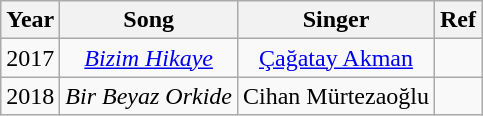<table class="wikitable" style="text-align:center;">
<tr>
<th>Year</th>
<th>Song</th>
<th>Singer</th>
<th>Ref</th>
</tr>
<tr>
<td>2017</td>
<td><em><a href='#'>Bizim Hikaye</a></em></td>
<td><a href='#'>Çağatay Akman</a></td>
<td></td>
</tr>
<tr>
<td>2018</td>
<td><em>Bir Beyaz Orkide</em></td>
<td>Cihan Mürtezaoğlu</td>
<td></td>
</tr>
</table>
